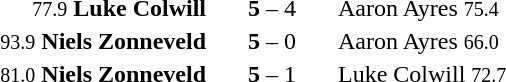<table style="text-align:center">
<tr>
<th width=233></th>
<th width=80></th>
<th width=233></th>
</tr>
<tr>
<td align=right><small>77.9</small> <strong>Luke Colwill</strong> </td>
<td><strong>5</strong> – 4</td>
<td align=left> Aaron Ayres <small>75.4</small></td>
</tr>
<tr>
<td align=right><small>93.9</small> <strong>Niels Zonneveld</strong> </td>
<td><strong>5</strong> – 0</td>
<td align=left> Aaron Ayres <small>66.0</small></td>
</tr>
<tr>
<td align=right><small>81.0</small> <strong>Niels Zonneveld</strong> </td>
<td><strong>5</strong> – 1</td>
<td align=left> Luke Colwill <small>72.7</small></td>
</tr>
</table>
